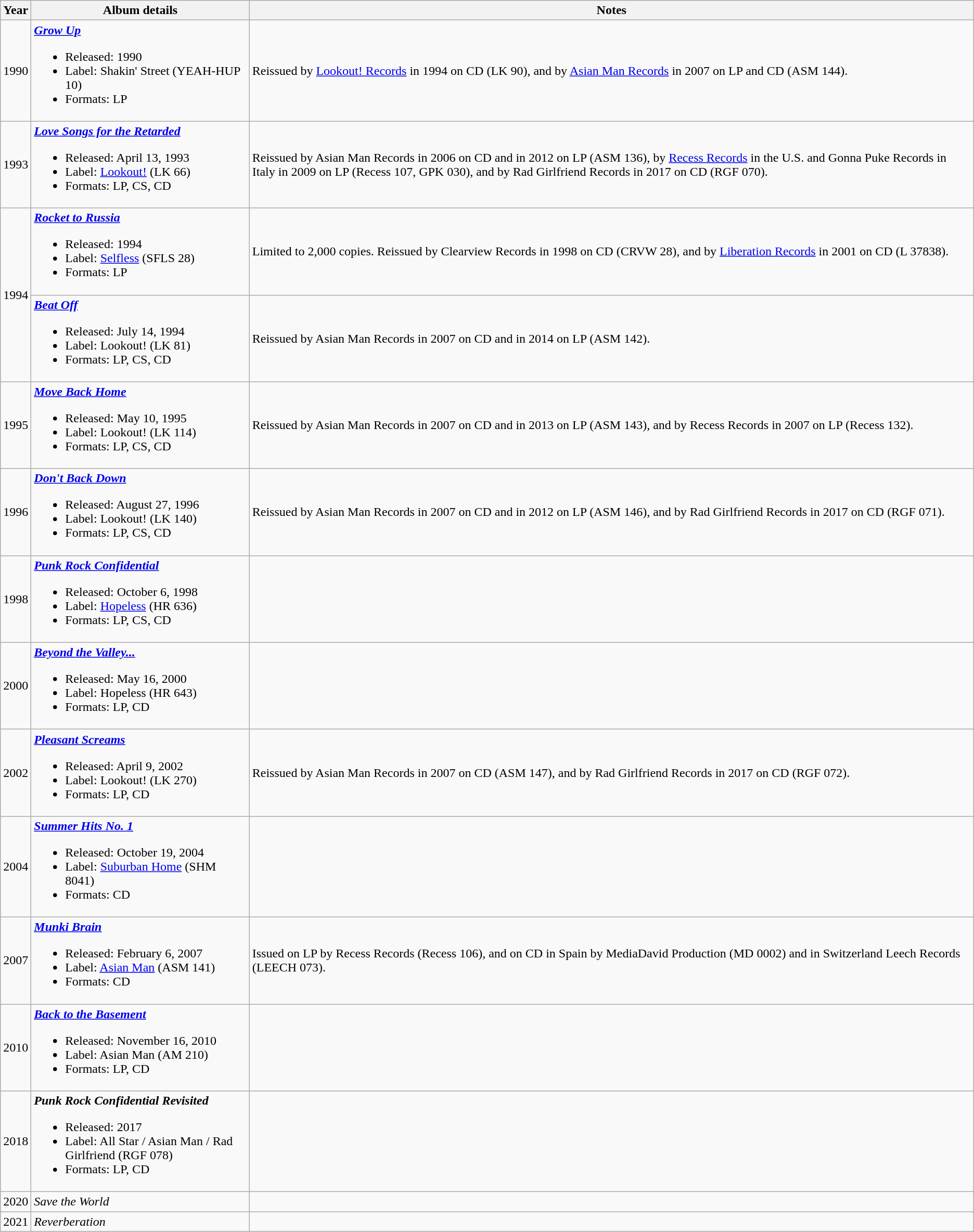<table class ="wikitable">
<tr>
<th>Year</th>
<th>Album details</th>
<th>Notes</th>
</tr>
<tr>
<td>1990</td>
<td><strong><em><a href='#'>Grow Up</a></em></strong><br><ul><li>Released: 1990</li><li>Label: Shakin' Street (YEAH-HUP 10)</li><li>Formats: LP</li></ul></td>
<td>Reissued by <a href='#'>Lookout! Records</a> in 1994 on CD (LK 90), and by <a href='#'>Asian Man Records</a> in 2007 on LP and CD (ASM 144).</td>
</tr>
<tr>
<td>1993</td>
<td><strong><em><a href='#'>Love Songs for the Retarded</a></em></strong><br><ul><li>Released: April 13, 1993</li><li>Label: <a href='#'>Lookout!</a> (LK 66)</li><li>Formats: LP, CS, CD</li></ul></td>
<td>Reissued by Asian Man Records in 2006 on CD and in 2012 on LP (ASM 136), by <a href='#'>Recess Records</a> in the U.S. and Gonna Puke Records in Italy in 2009 on LP (Recess 107, GPK 030), and by Rad Girlfriend Records in 2017 on CD (RGF 070).</td>
</tr>
<tr>
<td rowspan="2">1994</td>
<td><strong><em><a href='#'>Rocket to Russia</a></em></strong><br><ul><li>Released: 1994</li><li>Label: <a href='#'>Selfless</a> (SFLS 28)</li><li>Formats: LP</li></ul></td>
<td>Limited to 2,000 copies. Reissued by Clearview Records in 1998 on CD (CRVW 28), and by <a href='#'>Liberation Records</a> in 2001 on CD (L 37838).</td>
</tr>
<tr>
<td><strong><em><a href='#'>Beat Off</a></em></strong><br><ul><li>Released: July 14, 1994</li><li>Label: Lookout! (LK 81)</li><li>Formats: LP, CS, CD</li></ul></td>
<td>Reissued by Asian Man Records in 2007 on CD and in 2014 on LP (ASM 142).</td>
</tr>
<tr>
<td>1995</td>
<td><strong><em><a href='#'>Move Back Home</a></em></strong><br><ul><li>Released: May 10, 1995</li><li>Label: Lookout! (LK 114)</li><li>Formats: LP, CS, CD</li></ul></td>
<td>Reissued by Asian Man Records in 2007 on CD and in 2013 on LP (ASM 143), and by Recess Records in 2007 on LP (Recess 132).</td>
</tr>
<tr>
<td>1996</td>
<td><strong><em><a href='#'>Don't Back Down</a></em></strong><br><ul><li>Released: August 27, 1996</li><li>Label: Lookout! (LK 140)</li><li>Formats: LP, CS, CD</li></ul></td>
<td>Reissued by Asian Man Records in 2007 on CD and in 2012 on LP (ASM 146), and by Rad Girlfriend Records in 2017 on CD (RGF 071).</td>
</tr>
<tr>
<td>1998</td>
<td><strong><em><a href='#'>Punk Rock Confidential</a></em></strong><br><ul><li>Released: October 6, 1998</li><li>Label: <a href='#'>Hopeless</a> (HR 636)</li><li>Formats: LP, CS, CD</li></ul></td>
<td></td>
</tr>
<tr>
<td>2000</td>
<td><strong><em><a href='#'>Beyond the Valley...</a></em></strong><br><ul><li>Released: May 16, 2000</li><li>Label: Hopeless (HR 643)</li><li>Formats: LP, CD</li></ul></td>
<td></td>
</tr>
<tr>
<td>2002</td>
<td><strong><em><a href='#'>Pleasant Screams</a></em></strong><br><ul><li>Released: April 9, 2002</li><li>Label: Lookout! (LK 270)</li><li>Formats: LP, CD</li></ul></td>
<td>Reissued by Asian Man Records in 2007 on CD (ASM 147), and by Rad Girlfriend Records in 2017 on CD (RGF 072).</td>
</tr>
<tr>
<td>2004</td>
<td><strong><em><a href='#'>Summer Hits No. 1</a></em></strong><br><ul><li>Released: October 19, 2004</li><li>Label: <a href='#'>Suburban Home</a> (SHM 8041)</li><li>Formats: CD</li></ul></td>
<td></td>
</tr>
<tr>
<td>2007</td>
<td><strong><em><a href='#'>Munki Brain</a></em></strong><br><ul><li>Released: February 6, 2007</li><li>Label: <a href='#'>Asian Man</a> (ASM 141)</li><li>Formats: CD</li></ul></td>
<td>Issued on LP by Recess Records (Recess 106), and on CD in Spain by MediaDavid Production (MD 0002) and in Switzerland Leech Records (LEECH 073).</td>
</tr>
<tr>
<td>2010</td>
<td><strong><em><a href='#'>Back to the Basement</a></em></strong><br><ul><li>Released: November 16, 2010</li><li>Label: Asian Man (AM 210)</li><li>Formats: LP, CD</li></ul></td>
<td></td>
</tr>
<tr>
<td>2018</td>
<td><strong><em>Punk Rock Confidential Revisited</em></strong><br><ul><li>Released: 2017</li><li>Label: All Star / Asian Man / Rad Girlfriend (RGF 078)</li><li>Formats: LP, CD</li></ul></td>
<td></td>
</tr>
<tr>
<td>2020</td>
<td><em>Save the World</em></td>
<td></td>
</tr>
<tr>
<td>2021</td>
<td><em>Reverberation</em></td>
<td></td>
</tr>
</table>
